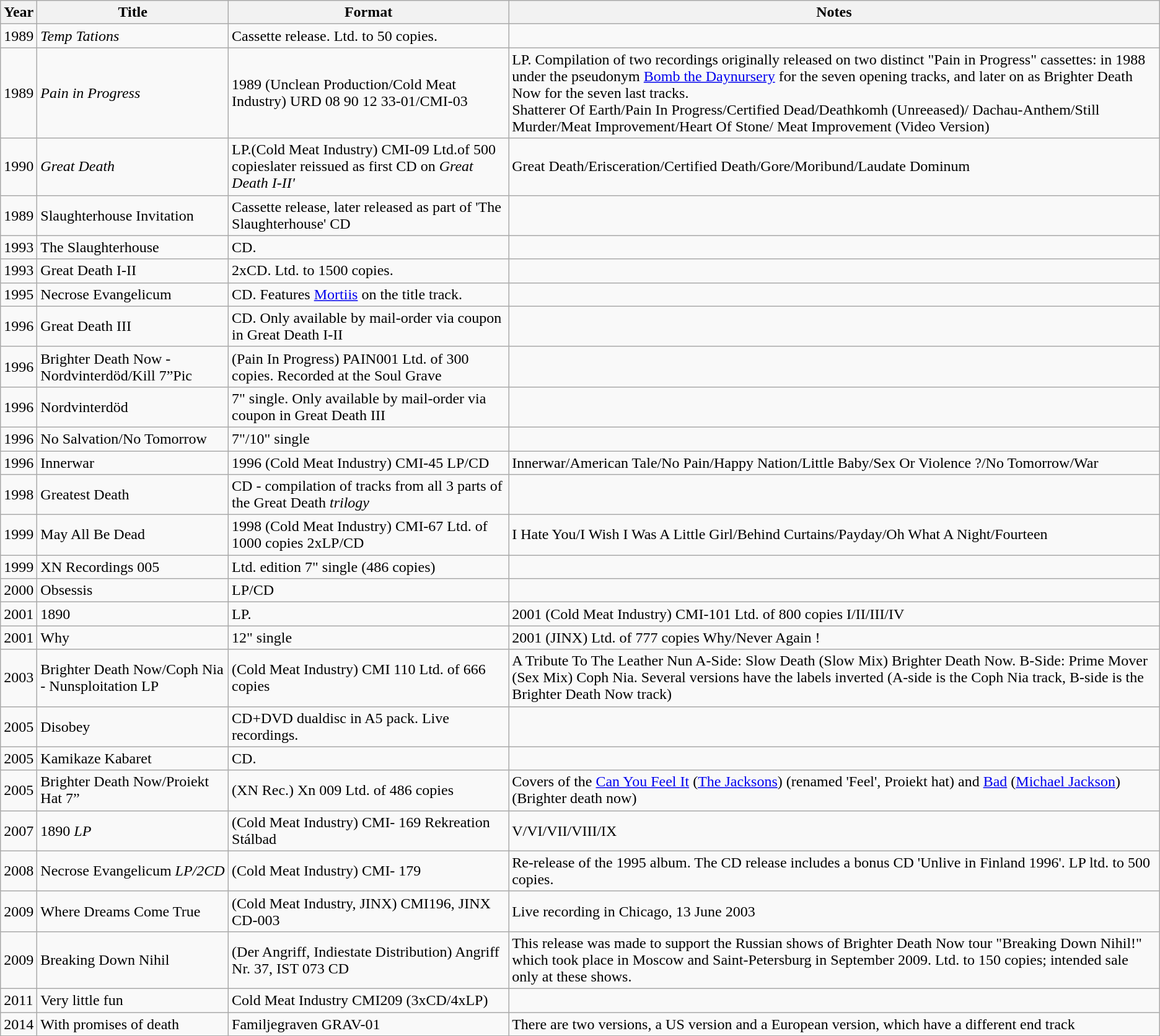<table class="wikitable">
<tr>
<th>Year</th>
<th>Title</th>
<th>Format</th>
<th>Notes</th>
</tr>
<tr>
<td>1989</td>
<td><em>Temp Tations</em></td>
<td>Cassette release. Ltd. to 50 copies.</td>
<td></td>
</tr>
<tr>
<td>1989</td>
<td><em>Pain in Progress</em></td>
<td>1989 (Unclean Production/Cold Meat Industry) URD 08 90 12 33-01/CMI-03</td>
<td>LP. Compilation of two recordings originally released on two distinct "Pain in Progress" cassettes: in 1988 under the pseudonym <a href='#'>Bomb the Daynursery</a> for the seven opening tracks, and later on as Brighter Death Now for the seven last tracks.<br>Shatterer Of Earth/Pain In Progress/Certified Dead/Deathkomh (Unreeased)/
Dachau-Anthem/Still Murder/Meat Improvement/Heart Of Stone/
Meat Improvement (Video Version)</td>
</tr>
<tr>
<td>1990</td>
<td><em>Great Death</em></td>
<td>LP.(Cold Meat Industry) CMI-09 Ltd.of 500 copieslater reissued as first CD on <em>Great Death I-II'</td>
<td>Great Death/Erisceration/Certified Death/Gore/Moribund/Laudate Dominum</td>
</tr>
<tr>
<td>1989</td>
<td></em>Slaughterhouse Invitation<em></td>
<td>Cassette release, later released as part of 'The Slaughterhouse' CD</td>
<td></td>
</tr>
<tr>
<td>1993</td>
<td></em>The Slaughterhouse<em></td>
<td>CD.</td>
<td></td>
</tr>
<tr>
<td>1993</td>
<td></em>Great Death I-II<em></td>
<td>2xCD. Ltd. to 1500 copies.</td>
<td></td>
</tr>
<tr>
<td>1995</td>
<td></em>Necrose Evangelicum<em></td>
<td>CD. Features <a href='#'>Mortiis</a> on the title track.</td>
<td></td>
</tr>
<tr>
<td>1996</td>
<td></em>Great Death III<em></td>
<td>CD. Only available by mail-order via coupon in </em>Great Death I-II<em></td>
<td></td>
</tr>
<tr>
<td>1996</td>
<td>Brighter Death Now - Nordvinterdöd/Kill 7”Pic</td>
<td>(Pain In Progress) PAIN001 Ltd. of 300 copies. Recorded at the Soul Grave</td>
<td></td>
</tr>
<tr>
<td>1996</td>
<td></em>Nordvinterdöd<em></td>
<td>7" single. Only available by mail-order via coupon in </em>Great Death III<em></td>
<td></td>
</tr>
<tr>
<td>1996</td>
<td></em>No Salvation/No Tomorrow<em></td>
<td>7"/10" single</td>
<td></td>
</tr>
<tr>
<td>1996</td>
<td></em>Innerwar<em></td>
<td>1996 (Cold Meat Industry) CMI-45 LP/CD</td>
<td>Innerwar/American Tale/No Pain/Happy Nation/Little Baby/Sex Or Violence ?/No Tomorrow/War</td>
</tr>
<tr>
<td>1998</td>
<td></em>Greatest Death<em></td>
<td>CD - compilation of tracks from all 3 parts of the </em>Great Death<em> trilogy</td>
<td></td>
</tr>
<tr>
<td>1999</td>
<td></em>May All Be Dead<em></td>
<td>1998 (Cold Meat Industry) CMI-67 Ltd. of 1000 copies 2xLP/CD</td>
<td>I Hate You/I Wish I Was A Little Girl/Behind Curtains/Payday/Oh What A Night/Fourteen</td>
</tr>
<tr>
<td>1999</td>
<td></em>XN Recordings 005<em></td>
<td>Ltd. edition 7" single (486 copies)</td>
<td></td>
</tr>
<tr>
<td>2000</td>
<td></em>Obsessis<em></td>
<td>LP/CD</td>
<td></td>
</tr>
<tr>
<td>2001</td>
<td></em>1890<em></td>
<td>LP.</td>
<td>2001 (Cold Meat Industry) CMI-101 Ltd. of 800 copies I/II/III/IV</td>
</tr>
<tr>
<td>2001</td>
<td></em>Why<em></td>
<td>12" single</td>
<td>2001 (JINX) Ltd. of 777 copies Why/Never Again !</td>
</tr>
<tr>
<td>2003</td>
<td>Brighter Death Now/Coph Nia - Nunsploitation LP</td>
<td>(Cold Meat Industry) CMI 110 Ltd. of 666 copies</td>
<td>A Tribute To The Leather Nun A-Side: Slow Death (Slow Mix) Brighter Death Now. B-Side: Prime Mover (Sex Mix) Coph Nia. Several versions have the labels inverted (A-side is the Coph Nia track, B-side is the Brighter Death Now track)</td>
</tr>
<tr>
<td>2005</td>
<td></em>Disobey<em></td>
<td>CD+DVD dualdisc in A5 pack. Live recordings.</td>
<td></td>
</tr>
<tr>
<td>2005</td>
<td></em>Kamikaze Kabaret<em></td>
<td>CD.</td>
<td></td>
</tr>
<tr>
<td>2005</td>
<td>Brighter Death Now/Proiekt Hat	7”</td>
<td>(XN Rec.) Xn 009 Ltd. of 486 copies</td>
<td>Covers of the <a href='#'>Can You Feel It</a> (<a href='#'>The Jacksons</a>) (renamed 'Feel', Proiekt hat) and <a href='#'>Bad</a> (<a href='#'>Michael Jackson</a>) (Brighter death now)</td>
</tr>
<tr>
<td>2007</td>
<td></em>1890<em> LP</td>
<td>(Cold Meat Industry) CMI- 169 Rekreation Stálbad</td>
<td>V/VI/VII/VIII/IX</td>
</tr>
<tr>
<td>2008</td>
<td></em>Necrose Evangelicum<em> LP/2CD</td>
<td>(Cold Meat Industry) CMI- 179</td>
<td>Re-release of the 1995 album. The CD release includes a bonus CD 'Unlive in Finland 1996'. LP ltd. to 500 copies.</td>
</tr>
<tr>
<td>2009</td>
<td></em>Where Dreams Come True<em></td>
<td>(Cold Meat Industry, JINX) CMI196, JINX CD-003</td>
<td>Live recording in Chicago, 13 June 2003</td>
</tr>
<tr>
<td>2009</td>
<td></em>Breaking Down Nihil<em></td>
<td>(Der Angriff, Indiestate Distribution) Angriff Nr. 37, IST 073 CD</td>
<td>This release was made to support the Russian shows of Brighter Death Now tour "Breaking Down Nihil!" which took place in Moscow and Saint-Petersburg in September 2009. Ltd. to 150 copies; intended sale only at these shows.</td>
</tr>
<tr>
<td>2011</td>
<td></em>Very little fun<em></td>
<td>Cold Meat Industry CMI209 (3xCD/4xLP)</td>
</tr>
<tr>
<td>2014</td>
<td></em>With promises of death<em></td>
<td>Familjegraven GRAV-01</td>
<td>There are two versions, a US version and a European version, which have a different end track</td>
</tr>
</table>
